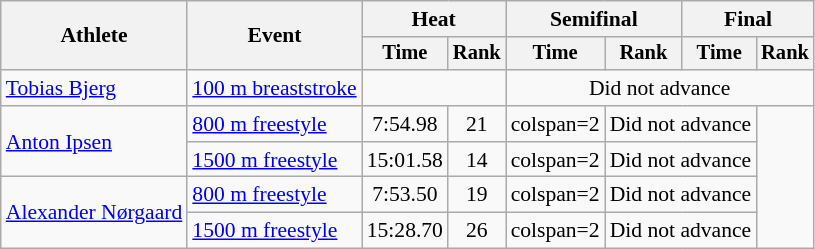<table class=wikitable style="font-size:90%">
<tr>
<th rowspan="2">Athlete</th>
<th rowspan="2">Event</th>
<th colspan="2">Heat</th>
<th colspan="2">Semifinal</th>
<th colspan="2">Final</th>
</tr>
<tr style="font-size:95%">
<th>Time</th>
<th>Rank</th>
<th>Time</th>
<th>Rank</th>
<th>Time</th>
<th>Rank</th>
</tr>
<tr align=center>
<td align=left><a href='#'>Tobias Bjerg</a></td>
<td align=left><a href='#'>100 m breaststroke</a></td>
<td colspan="2"></td>
<td colspan="4">Did not advance</td>
</tr>
<tr align=center>
<td align=left rowspan=2><a href='#'>Anton Ipsen</a></td>
<td align=left><a href='#'>800 m freestyle</a></td>
<td>7:54.98</td>
<td>21</td>
<td>colspan=2 </td>
<td colspan="2">Did not advance</td>
</tr>
<tr align=center>
<td align=left><a href='#'>1500 m freestyle</a></td>
<td>15:01.58</td>
<td>14</td>
<td>colspan=2 </td>
<td colspan="2">Did not advance</td>
</tr>
<tr align=center>
<td align=left rowspan=2><a href='#'>Alexander Nørgaard</a></td>
<td align=left><a href='#'>800 m freestyle</a></td>
<td>7:53.50</td>
<td>19</td>
<td>colspan=2 </td>
<td colspan="2">Did not advance</td>
</tr>
<tr align=center>
<td align=left><a href='#'>1500 m freestyle</a></td>
<td>15:28.70</td>
<td>26</td>
<td>colspan=2 </td>
<td colspan="2">Did not advance</td>
</tr>
</table>
